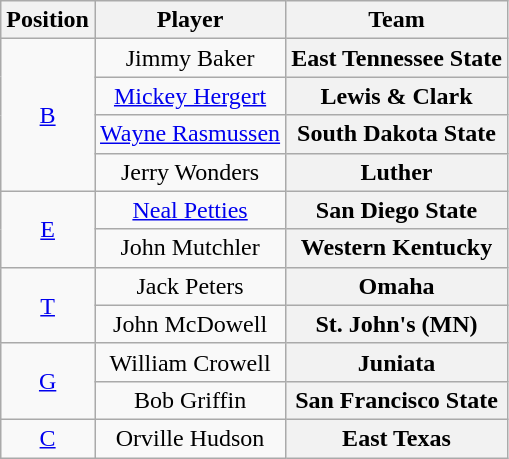<table class="wikitable">
<tr>
<th>Position</th>
<th>Player</th>
<th>Team</th>
</tr>
<tr style="text-align:center;">
<td rowspan="4"><a href='#'>B</a></td>
<td>Jimmy Baker</td>
<th Style = >East Tennessee State</th>
</tr>
<tr style="text-align:center;">
<td><a href='#'>Mickey Hergert</a></td>
<th Style = >Lewis & Clark</th>
</tr>
<tr style="text-align:center;">
<td><a href='#'>Wayne Rasmussen</a></td>
<th Style = >South Dakota State</th>
</tr>
<tr style="text-align:center;">
<td>Jerry Wonders</td>
<th Style = >Luther</th>
</tr>
<tr style="text-align:center;">
<td rowspan="2"><a href='#'>E</a></td>
<td><a href='#'>Neal Petties</a></td>
<th Style = >San Diego State</th>
</tr>
<tr style="text-align:center;">
<td>John Mutchler</td>
<th Style = >Western Kentucky</th>
</tr>
<tr style="text-align:center;">
<td rowspan="2"><a href='#'>T</a></td>
<td>Jack Peters</td>
<th Style = >Omaha</th>
</tr>
<tr style="text-align:center;">
<td>John McDowell</td>
<th Style = >St. John's (MN)</th>
</tr>
<tr style="text-align:center;">
<td rowspan="2"><a href='#'>G</a></td>
<td>William Crowell</td>
<th Style = >Juniata</th>
</tr>
<tr style="text-align:center;">
<td>Bob Griffin</td>
<th Style = >San Francisco State</th>
</tr>
<tr style="text-align:center;">
<td><a href='#'>C</a></td>
<td>Orville Hudson</td>
<th Style = >East Texas</th>
</tr>
</table>
